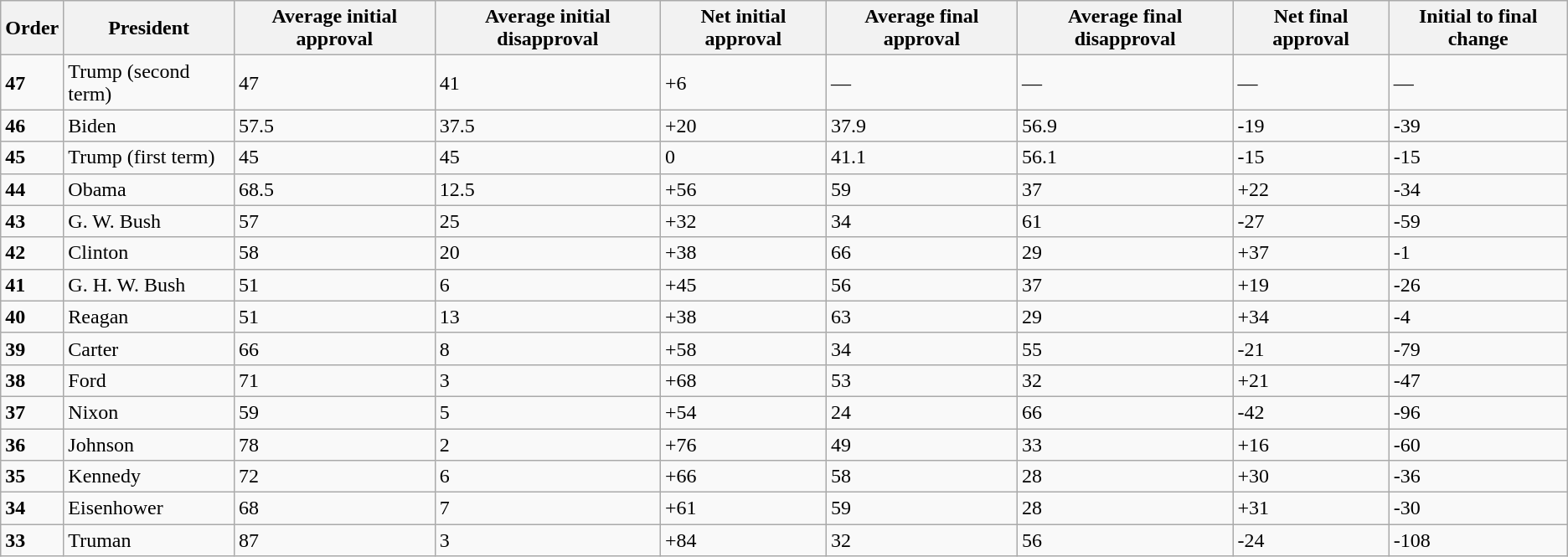<table class="wikitable sortable">
<tr>
<th>Order</th>
<th>President</th>
<th>Average initial approval</th>
<th>Average initial disapproval</th>
<th>Net initial approval</th>
<th>Average final approval</th>
<th>Average final disapproval</th>
<th>Net final approval</th>
<th>Initial to final change</th>
</tr>
<tr>
<td><strong>47</strong></td>
<td>Trump (second term)</td>
<td>47</td>
<td>41</td>
<td>+6</td>
<td>—</td>
<td>—</td>
<td>—</td>
<td>—</td>
</tr>
<tr>
<td><strong>46</strong></td>
<td>Biden</td>
<td>57.5</td>
<td>37.5</td>
<td>+20</td>
<td>37.9</td>
<td>56.9</td>
<td>-19</td>
<td>-39</td>
</tr>
<tr>
<td><strong>45</strong></td>
<td>Trump (first term)</td>
<td>45</td>
<td>45</td>
<td>0</td>
<td>41.1</td>
<td>56.1</td>
<td>-15</td>
<td>-15</td>
</tr>
<tr>
<td><strong>44</strong></td>
<td>Obama</td>
<td>68.5</td>
<td>12.5</td>
<td>+56</td>
<td>59</td>
<td>37</td>
<td>+22</td>
<td>-34</td>
</tr>
<tr>
<td><strong>43</strong></td>
<td>G. W. Bush</td>
<td>57</td>
<td>25</td>
<td>+32</td>
<td>34</td>
<td>61</td>
<td>-27</td>
<td>-59</td>
</tr>
<tr>
<td><strong>42</strong></td>
<td>Clinton</td>
<td>58</td>
<td>20</td>
<td>+38</td>
<td>66</td>
<td>29</td>
<td>+37</td>
<td>-1</td>
</tr>
<tr>
<td><strong>41</strong></td>
<td>G. H. W. Bush</td>
<td>51</td>
<td>6</td>
<td>+45</td>
<td>56</td>
<td>37</td>
<td>+19</td>
<td>-26</td>
</tr>
<tr>
<td><strong>40</strong></td>
<td>Reagan</td>
<td>51</td>
<td>13</td>
<td>+38</td>
<td>63</td>
<td>29</td>
<td>+34</td>
<td>-4</td>
</tr>
<tr>
<td><strong>39</strong></td>
<td>Carter</td>
<td>66</td>
<td>8</td>
<td>+58</td>
<td>34</td>
<td>55</td>
<td>-21</td>
<td>-79</td>
</tr>
<tr>
<td><strong>38</strong></td>
<td>Ford</td>
<td>71</td>
<td>3</td>
<td>+68</td>
<td>53</td>
<td>32</td>
<td>+21</td>
<td>-47</td>
</tr>
<tr>
<td><strong>37</strong></td>
<td>Nixon</td>
<td>59</td>
<td>5</td>
<td>+54</td>
<td>24</td>
<td>66</td>
<td>-42</td>
<td>-96</td>
</tr>
<tr>
<td><strong>36</strong></td>
<td>Johnson</td>
<td>78</td>
<td>2</td>
<td>+76</td>
<td>49</td>
<td>33</td>
<td>+16</td>
<td>-60</td>
</tr>
<tr>
<td><strong>35</strong></td>
<td>Kennedy</td>
<td>72</td>
<td>6</td>
<td>+66</td>
<td>58</td>
<td>28</td>
<td>+30</td>
<td>-36</td>
</tr>
<tr>
<td><strong>34</strong></td>
<td>Eisenhower</td>
<td>68</td>
<td>7</td>
<td>+61</td>
<td>59</td>
<td>28</td>
<td>+31</td>
<td>-30</td>
</tr>
<tr>
<td><strong>33</strong></td>
<td>Truman</td>
<td>87</td>
<td>3</td>
<td>+84</td>
<td>32</td>
<td>56</td>
<td>-24</td>
<td>-108</td>
</tr>
</table>
